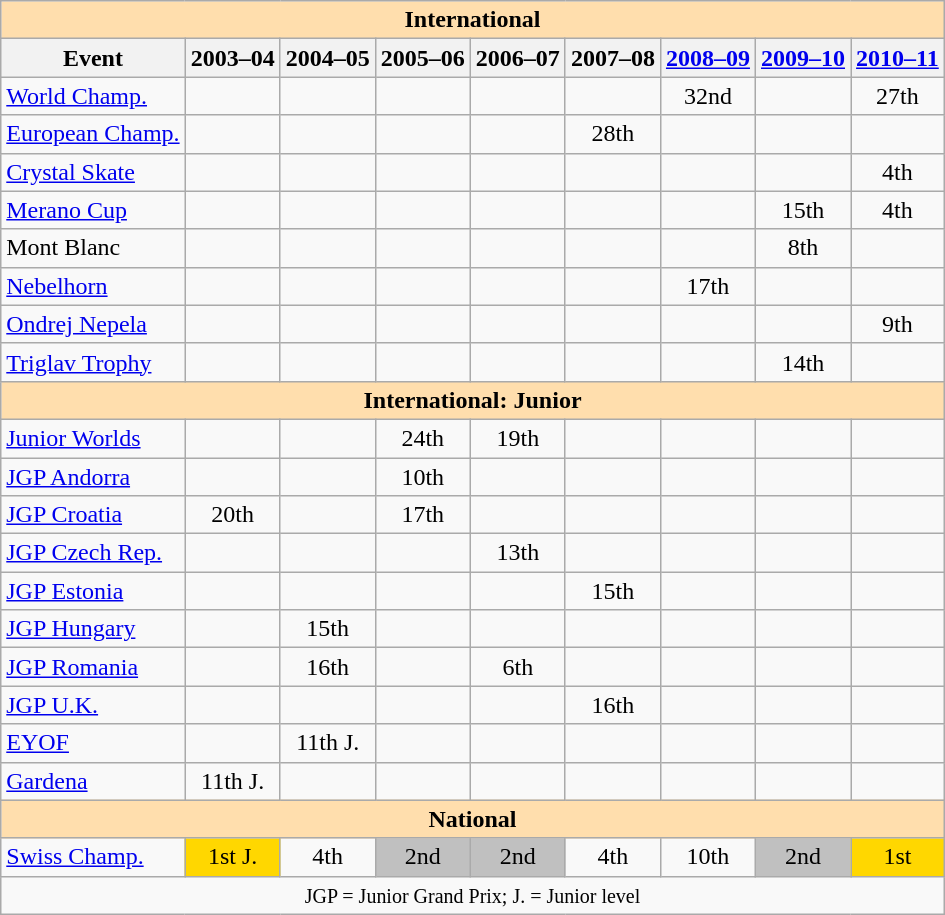<table class="wikitable" style="text-align:center">
<tr>
<th style="background-color: #ffdead; " colspan=9 align=center><strong>International</strong></th>
</tr>
<tr>
<th>Event</th>
<th>2003–04</th>
<th>2004–05</th>
<th>2005–06</th>
<th>2006–07</th>
<th>2007–08</th>
<th><a href='#'>2008–09</a></th>
<th><a href='#'>2009–10</a></th>
<th><a href='#'>2010–11</a></th>
</tr>
<tr>
<td align=left><a href='#'>World Champ.</a></td>
<td></td>
<td></td>
<td></td>
<td></td>
<td></td>
<td>32nd</td>
<td></td>
<td>27th</td>
</tr>
<tr>
<td align=left><a href='#'>European Champ.</a></td>
<td></td>
<td></td>
<td></td>
<td></td>
<td>28th</td>
<td></td>
<td></td>
<td></td>
</tr>
<tr>
<td align=left><a href='#'>Crystal Skate</a></td>
<td></td>
<td></td>
<td></td>
<td></td>
<td></td>
<td></td>
<td></td>
<td>4th</td>
</tr>
<tr>
<td align=left><a href='#'>Merano Cup</a></td>
<td></td>
<td></td>
<td></td>
<td></td>
<td></td>
<td></td>
<td>15th</td>
<td>4th</td>
</tr>
<tr>
<td align=left>Mont Blanc</td>
<td></td>
<td></td>
<td></td>
<td></td>
<td></td>
<td></td>
<td>8th</td>
<td></td>
</tr>
<tr>
<td align=left><a href='#'>Nebelhorn</a></td>
<td></td>
<td></td>
<td></td>
<td></td>
<td></td>
<td>17th</td>
<td></td>
<td></td>
</tr>
<tr>
<td align=left><a href='#'>Ondrej Nepela</a></td>
<td></td>
<td></td>
<td></td>
<td></td>
<td></td>
<td></td>
<td></td>
<td>9th</td>
</tr>
<tr>
<td align=left><a href='#'>Triglav Trophy</a></td>
<td></td>
<td></td>
<td></td>
<td></td>
<td></td>
<td></td>
<td>14th</td>
<td></td>
</tr>
<tr>
<th style="background-color: #ffdead; " colspan=9 align=center><strong>International: Junior</strong></th>
</tr>
<tr>
<td align=left><a href='#'>Junior Worlds</a></td>
<td></td>
<td></td>
<td>24th</td>
<td>19th</td>
<td></td>
<td></td>
<td></td>
<td></td>
</tr>
<tr>
<td align=left><a href='#'>JGP Andorra</a></td>
<td></td>
<td></td>
<td>10th</td>
<td></td>
<td></td>
<td></td>
<td></td>
<td></td>
</tr>
<tr>
<td align=left><a href='#'>JGP Croatia</a></td>
<td>20th</td>
<td></td>
<td>17th</td>
<td></td>
<td></td>
<td></td>
<td></td>
<td></td>
</tr>
<tr>
<td align=left><a href='#'>JGP Czech Rep.</a></td>
<td></td>
<td></td>
<td></td>
<td>13th</td>
<td></td>
<td></td>
<td></td>
<td></td>
</tr>
<tr>
<td align=left><a href='#'>JGP Estonia</a></td>
<td></td>
<td></td>
<td></td>
<td></td>
<td>15th</td>
<td></td>
<td></td>
<td></td>
</tr>
<tr>
<td align=left><a href='#'>JGP Hungary</a></td>
<td></td>
<td>15th</td>
<td></td>
<td></td>
<td></td>
<td></td>
<td></td>
<td></td>
</tr>
<tr>
<td align=left><a href='#'>JGP Romania</a></td>
<td></td>
<td>16th</td>
<td></td>
<td>6th</td>
<td></td>
<td></td>
<td></td>
<td></td>
</tr>
<tr>
<td align=left><a href='#'>JGP U.K.</a></td>
<td></td>
<td></td>
<td></td>
<td></td>
<td>16th</td>
<td></td>
<td></td>
<td></td>
</tr>
<tr>
<td align=left><a href='#'>EYOF</a></td>
<td></td>
<td>11th J.</td>
<td></td>
<td></td>
<td></td>
<td></td>
<td></td>
<td></td>
</tr>
<tr>
<td align=left><a href='#'>Gardena</a></td>
<td>11th J.</td>
<td></td>
<td></td>
<td></td>
<td></td>
<td></td>
<td></td>
<td></td>
</tr>
<tr>
<th style="background-color: #ffdead; " colspan=9 align=center><strong>National</strong></th>
</tr>
<tr>
<td align=left><a href='#'>Swiss Champ.</a></td>
<td bgcolor=gold>1st J.</td>
<td>4th</td>
<td bgcolor=silver>2nd</td>
<td bgcolor=silver>2nd</td>
<td>4th</td>
<td>10th</td>
<td bgcolor=silver>2nd</td>
<td bgcolor=gold>1st</td>
</tr>
<tr>
<td colspan=9 align=center><small> JGP = Junior Grand Prix; J. = Junior level </small></td>
</tr>
</table>
